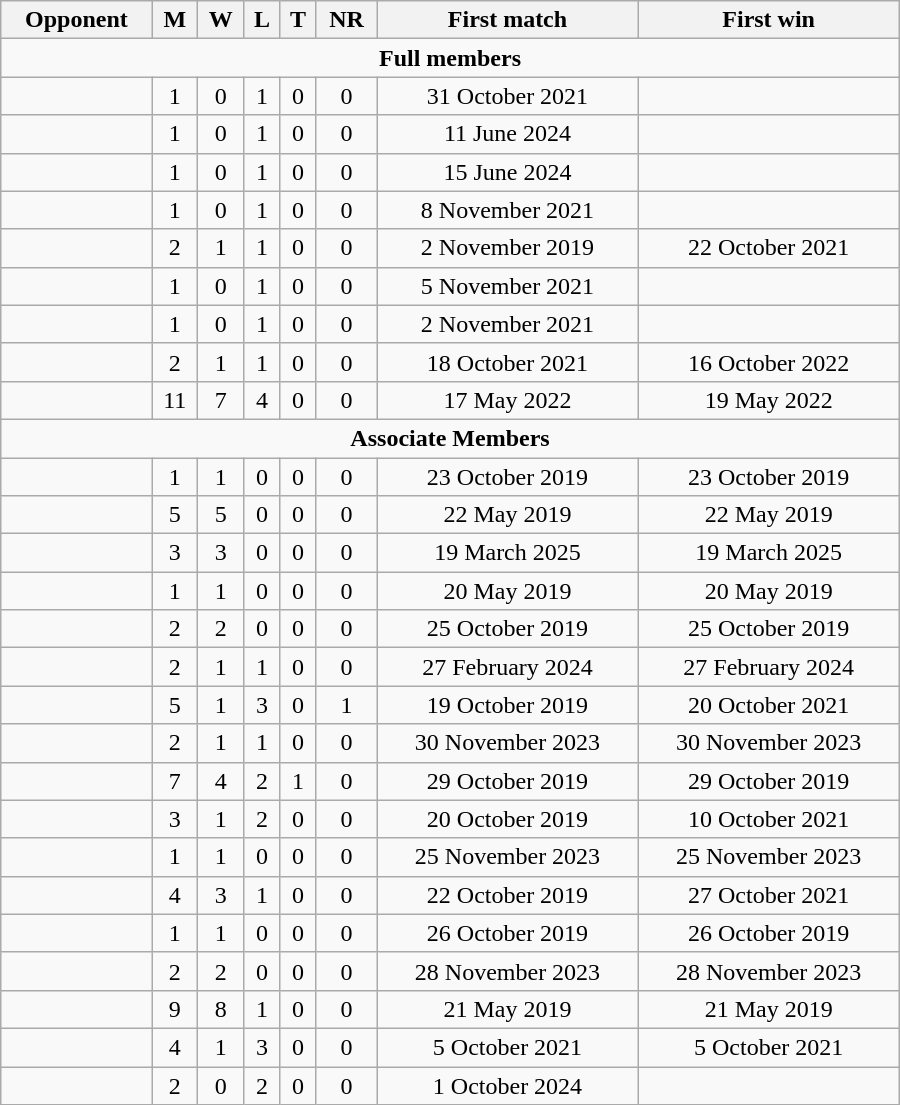<table class="wikitable" style="text-align: center; width: 600px;">
<tr>
<th>Opponent</th>
<th>M</th>
<th>W</th>
<th>L</th>
<th>T</th>
<th>NR</th>
<th>First match</th>
<th>First win</th>
</tr>
<tr>
<td colspan="8" style="text-align:center;"><strong> Full members</strong></td>
</tr>
<tr>
<td align=left></td>
<td>1</td>
<td>0</td>
<td>1</td>
<td>0</td>
<td>0</td>
<td>31 October 2021</td>
<td></td>
</tr>
<tr>
<td align=left></td>
<td>1</td>
<td>0</td>
<td>1</td>
<td>0</td>
<td>0</td>
<td>11 June 2024</td>
<td></td>
</tr>
<tr>
<td align=left></td>
<td>1</td>
<td>0</td>
<td>1</td>
<td>0</td>
<td>0</td>
<td>15 June 2024</td>
<td></td>
</tr>
<tr>
<td align=left></td>
<td>1</td>
<td>0</td>
<td>1</td>
<td>0</td>
<td>0</td>
<td>8 November 2021</td>
<td></td>
</tr>
<tr>
<td align=left></td>
<td>2</td>
<td>1</td>
<td>1</td>
<td>0</td>
<td>0</td>
<td>2 November 2019</td>
<td>22 October 2021</td>
</tr>
<tr>
<td align=left></td>
<td>1</td>
<td>0</td>
<td>1</td>
<td>0</td>
<td>0</td>
<td>5 November 2021</td>
<td></td>
</tr>
<tr>
<td align=left></td>
<td>1</td>
<td>0</td>
<td>1</td>
<td>0</td>
<td>0</td>
<td>2 November 2021</td>
<td></td>
</tr>
<tr>
<td align=left></td>
<td>2</td>
<td>1</td>
<td>1</td>
<td>0</td>
<td>0</td>
<td>18 October 2021</td>
<td>16 October 2022</td>
</tr>
<tr>
<td align=left></td>
<td>11</td>
<td>7</td>
<td>4</td>
<td>0</td>
<td>0</td>
<td>17 May 2022</td>
<td>19 May 2022</td>
</tr>
<tr>
<td colspan="8" style="text-align:center;"><strong> Associate Members</strong></td>
</tr>
<tr>
<td align=left></td>
<td>1</td>
<td>1</td>
<td>0</td>
<td>0</td>
<td>0</td>
<td>23 October 2019</td>
<td>23 October 2019</td>
</tr>
<tr>
<td align=left></td>
<td>5</td>
<td>5</td>
<td>0</td>
<td>0</td>
<td>0</td>
<td>22 May 2019</td>
<td>22 May 2019</td>
</tr>
<tr>
<td align=left></td>
<td>3</td>
<td>3</td>
<td>0</td>
<td>0</td>
<td>0</td>
<td>19 March 2025</td>
<td>19 March 2025</td>
</tr>
<tr>
<td align=left></td>
<td>1</td>
<td>1</td>
<td>0</td>
<td>0</td>
<td>0</td>
<td>20 May 2019</td>
<td>20 May 2019</td>
</tr>
<tr>
<td align=left></td>
<td>2</td>
<td>2</td>
<td>0</td>
<td>0</td>
<td>0</td>
<td>25 October 2019</td>
<td>25 October 2019</td>
</tr>
<tr>
<td align=left></td>
<td>2</td>
<td>1</td>
<td>1</td>
<td>0</td>
<td>0</td>
<td>27 February 2024</td>
<td>27 February 2024</td>
</tr>
<tr>
<td align=left></td>
<td>5</td>
<td>1</td>
<td>3</td>
<td>0</td>
<td>1</td>
<td>19 October 2019</td>
<td>20 October 2021</td>
</tr>
<tr>
<td align=left></td>
<td>2</td>
<td>1</td>
<td>1</td>
<td>0</td>
<td>0</td>
<td>30 November 2023</td>
<td>30 November 2023</td>
</tr>
<tr>
<td align=left></td>
<td>7</td>
<td>4</td>
<td>2</td>
<td>1</td>
<td>0</td>
<td>29 October 2019</td>
<td>29 October 2019</td>
</tr>
<tr>
<td align=left></td>
<td>3</td>
<td>1</td>
<td>2</td>
<td>0</td>
<td>0</td>
<td>20 October 2019</td>
<td>10 October 2021</td>
</tr>
<tr>
<td align=left></td>
<td>1</td>
<td>1</td>
<td>0</td>
<td>0</td>
<td>0</td>
<td>25 November 2023</td>
<td>25 November 2023</td>
</tr>
<tr>
<td align=left></td>
<td>4</td>
<td>3</td>
<td>1</td>
<td>0</td>
<td>0</td>
<td>22 October 2019</td>
<td>27 October 2021</td>
</tr>
<tr>
<td align=left></td>
<td>1</td>
<td>1</td>
<td>0</td>
<td>0</td>
<td>0</td>
<td>26 October 2019</td>
<td>26 October 2019</td>
</tr>
<tr>
<td align=left></td>
<td>2</td>
<td>2</td>
<td>0</td>
<td>0</td>
<td>0</td>
<td>28 November 2023</td>
<td>28 November 2023</td>
</tr>
<tr>
<td align=left></td>
<td>9</td>
<td>8</td>
<td>1</td>
<td>0</td>
<td>0</td>
<td>21 May 2019</td>
<td>21 May 2019</td>
</tr>
<tr>
<td align=left></td>
<td>4</td>
<td>1</td>
<td>3</td>
<td>0</td>
<td>0</td>
<td>5 October 2021</td>
<td>5 October 2021</td>
</tr>
<tr>
<td align=left></td>
<td>2</td>
<td>0</td>
<td>2</td>
<td>0</td>
<td>0</td>
<td>1 October 2024</td>
<td></td>
</tr>
</table>
